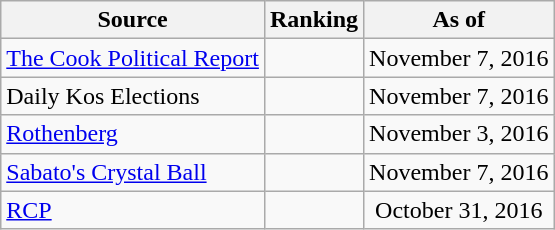<table class="wikitable" style="text-align:center">
<tr>
<th>Source</th>
<th>Ranking</th>
<th>As of</th>
</tr>
<tr>
<td align=left><a href='#'>The Cook Political Report</a></td>
<td></td>
<td>November 7, 2016</td>
</tr>
<tr>
<td align=left>Daily Kos Elections</td>
<td></td>
<td>November 7, 2016</td>
</tr>
<tr>
<td align=left><a href='#'>Rothenberg</a></td>
<td></td>
<td>November 3, 2016</td>
</tr>
<tr>
<td align=left><a href='#'>Sabato's Crystal Ball</a></td>
<td></td>
<td>November 7, 2016</td>
</tr>
<tr>
<td align="left"><a href='#'>RCP</a></td>
<td></td>
<td>October 31, 2016</td>
</tr>
</table>
